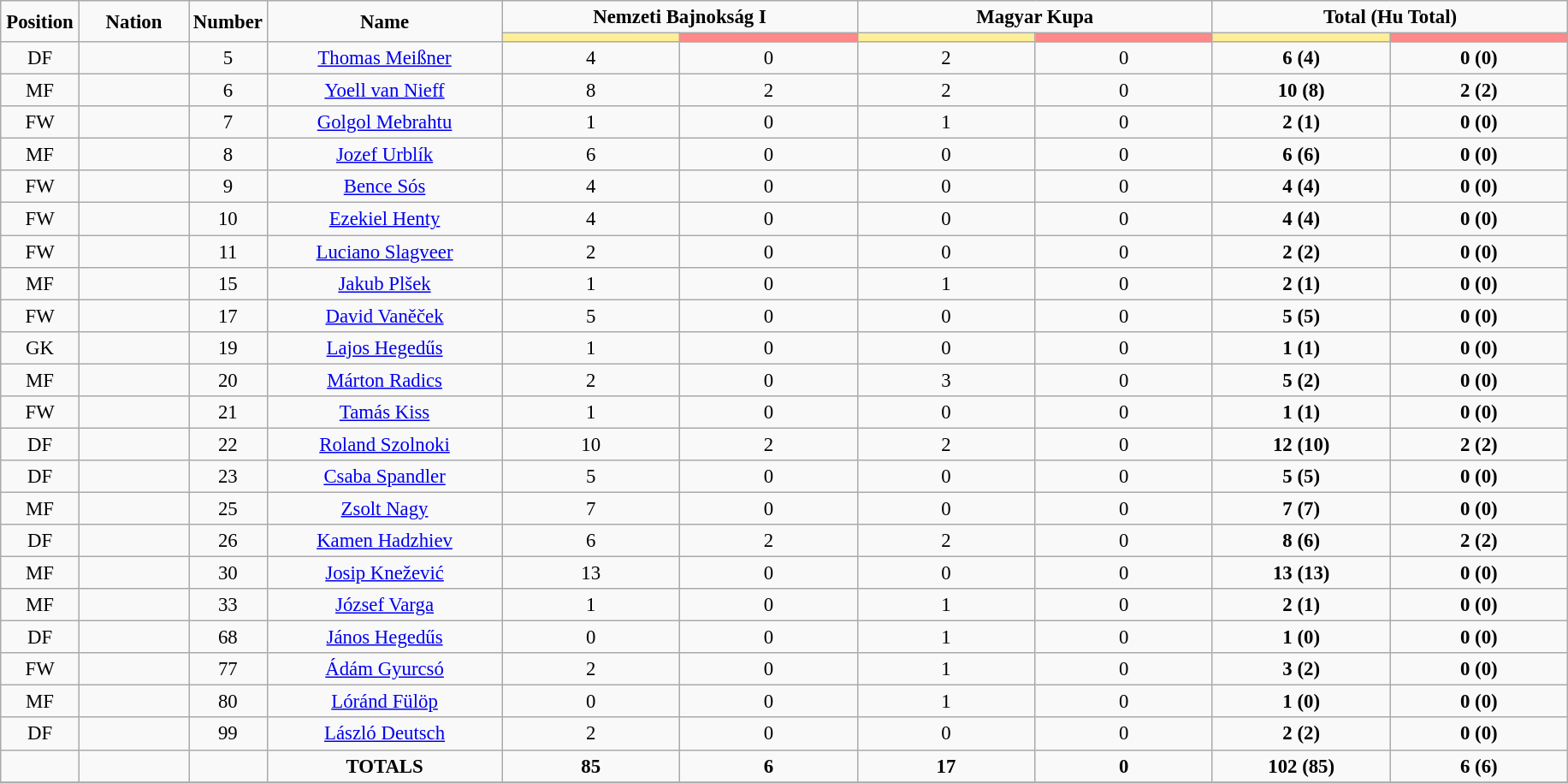<table class="wikitable" style="font-size: 95%; text-align: center;">
<tr>
<td rowspan="2" width="5%" align="center"><strong>Position</strong></td>
<td rowspan="2" width="7%" align="center"><strong>Nation</strong></td>
<td rowspan="2" width="5%" align="center"><strong>Number</strong></td>
<td rowspan="2" width="15%" align="center"><strong>Name</strong></td>
<td colspan="2" align="center"><strong>Nemzeti Bajnokság I</strong></td>
<td colspan="2" align="center"><strong>Magyar Kupa</strong></td>
<td colspan="2" align="center"><strong>Total (Hu Total)</strong></td>
</tr>
<tr>
<th width=60 style="background: #FFEE99"></th>
<th width=60 style="background: #FF8888"></th>
<th width=60 style="background: #FFEE99"></th>
<th width=60 style="background: #FF8888"></th>
<th width=60 style="background: #FFEE99"></th>
<th width=60 style="background: #FF8888"></th>
</tr>
<tr>
<td>DF</td>
<td></td>
<td>5</td>
<td><a href='#'>Thomas Meißner</a></td>
<td>4</td>
<td>0</td>
<td>2</td>
<td>0</td>
<td><strong>6 (4)</strong></td>
<td><strong>0 (0)</strong></td>
</tr>
<tr>
<td>MF</td>
<td></td>
<td>6</td>
<td><a href='#'>Yoell van Nieff</a></td>
<td>8</td>
<td>2</td>
<td>2</td>
<td>0</td>
<td><strong>10 (8)</strong></td>
<td><strong>2 (2)</strong></td>
</tr>
<tr>
<td>FW</td>
<td></td>
<td>7</td>
<td><a href='#'>Golgol Mebrahtu</a></td>
<td>1</td>
<td>0</td>
<td>1</td>
<td>0</td>
<td><strong>2 (1)</strong></td>
<td><strong>0 (0)</strong></td>
</tr>
<tr>
<td>MF</td>
<td></td>
<td>8</td>
<td><a href='#'>Jozef Urblík</a></td>
<td>6</td>
<td>0</td>
<td>0</td>
<td>0</td>
<td><strong>6 (6)</strong></td>
<td><strong>0 (0)</strong></td>
</tr>
<tr>
<td>FW</td>
<td></td>
<td>9</td>
<td><a href='#'>Bence Sós</a></td>
<td>4</td>
<td>0</td>
<td>0</td>
<td>0</td>
<td><strong>4 (4)</strong></td>
<td><strong>0 (0)</strong></td>
</tr>
<tr>
<td>FW</td>
<td></td>
<td>10</td>
<td><a href='#'>Ezekiel Henty</a></td>
<td>4</td>
<td>0</td>
<td>0</td>
<td>0</td>
<td><strong>4 (4)</strong></td>
<td><strong>0 (0)</strong></td>
</tr>
<tr>
<td>FW</td>
<td></td>
<td>11</td>
<td><a href='#'>Luciano Slagveer</a></td>
<td>2</td>
<td>0</td>
<td>0</td>
<td>0</td>
<td><strong>2 (2)</strong></td>
<td><strong>0 (0)</strong></td>
</tr>
<tr>
<td>MF</td>
<td></td>
<td>15</td>
<td><a href='#'>Jakub Plšek</a></td>
<td>1</td>
<td>0</td>
<td>1</td>
<td>0</td>
<td><strong>2 (1)</strong></td>
<td><strong>0 (0)</strong></td>
</tr>
<tr>
<td>FW</td>
<td></td>
<td>17</td>
<td><a href='#'>David Vaněček</a></td>
<td>5</td>
<td>0</td>
<td>0</td>
<td>0</td>
<td><strong>5 (5)</strong></td>
<td><strong>0 (0)</strong></td>
</tr>
<tr>
<td>GK</td>
<td></td>
<td>19</td>
<td><a href='#'>Lajos Hegedűs</a></td>
<td>1</td>
<td>0</td>
<td>0</td>
<td>0</td>
<td><strong>1 (1)</strong></td>
<td><strong>0 (0)</strong></td>
</tr>
<tr>
<td>MF</td>
<td></td>
<td>20</td>
<td><a href='#'>Márton Radics</a></td>
<td>2</td>
<td>0</td>
<td>3</td>
<td>0</td>
<td><strong>5 (2)</strong></td>
<td><strong>0 (0)</strong></td>
</tr>
<tr>
<td>FW</td>
<td></td>
<td>21</td>
<td><a href='#'>Tamás Kiss</a></td>
<td>1</td>
<td>0</td>
<td>0</td>
<td>0</td>
<td><strong>1 (1)</strong></td>
<td><strong>0 (0)</strong></td>
</tr>
<tr>
<td>DF</td>
<td></td>
<td>22</td>
<td><a href='#'>Roland Szolnoki</a></td>
<td>10</td>
<td>2</td>
<td>2</td>
<td>0</td>
<td><strong>12 (10)</strong></td>
<td><strong>2 (2)</strong></td>
</tr>
<tr>
<td>DF</td>
<td></td>
<td>23</td>
<td><a href='#'>Csaba Spandler</a></td>
<td>5</td>
<td>0</td>
<td>0</td>
<td>0</td>
<td><strong>5 (5)</strong></td>
<td><strong>0 (0)</strong></td>
</tr>
<tr>
<td>MF</td>
<td></td>
<td>25</td>
<td><a href='#'>Zsolt Nagy</a></td>
<td>7</td>
<td>0</td>
<td>0</td>
<td>0</td>
<td><strong>7 (7)</strong></td>
<td><strong>0 (0)</strong></td>
</tr>
<tr>
<td>DF</td>
<td></td>
<td>26</td>
<td><a href='#'>Kamen Hadzhiev</a></td>
<td>6</td>
<td>2</td>
<td>2</td>
<td>0</td>
<td><strong>8 (6)</strong></td>
<td><strong>2 (2)</strong></td>
</tr>
<tr>
<td>MF</td>
<td></td>
<td>30</td>
<td><a href='#'>Josip Knežević</a></td>
<td>13</td>
<td>0</td>
<td>0</td>
<td>0</td>
<td><strong>13 (13)</strong></td>
<td><strong>0 (0)</strong></td>
</tr>
<tr>
<td>MF</td>
<td></td>
<td>33</td>
<td><a href='#'>József Varga</a></td>
<td>1</td>
<td>0</td>
<td>1</td>
<td>0</td>
<td><strong>2 (1)</strong></td>
<td><strong>0 (0)</strong></td>
</tr>
<tr>
<td>DF</td>
<td></td>
<td>68</td>
<td><a href='#'>János Hegedűs</a></td>
<td>0</td>
<td>0</td>
<td>1</td>
<td>0</td>
<td><strong>1 (0)</strong></td>
<td><strong>0 (0)</strong></td>
</tr>
<tr>
<td>FW</td>
<td></td>
<td>77</td>
<td><a href='#'>Ádám Gyurcsó</a></td>
<td>2</td>
<td>0</td>
<td>1</td>
<td>0</td>
<td><strong>3 (2)</strong></td>
<td><strong>0 (0)</strong></td>
</tr>
<tr>
<td>MF</td>
<td></td>
<td>80</td>
<td><a href='#'>Lóránd Fülöp</a></td>
<td>0</td>
<td>0</td>
<td>1</td>
<td>0</td>
<td><strong>1 (0)</strong></td>
<td><strong>0 (0)</strong></td>
</tr>
<tr>
<td>DF</td>
<td></td>
<td>99</td>
<td><a href='#'>László Deutsch</a></td>
<td>2</td>
<td>0</td>
<td>0</td>
<td>0</td>
<td><strong>2 (2)</strong></td>
<td><strong>0 (0)</strong></td>
</tr>
<tr>
<td></td>
<td></td>
<td></td>
<td><strong>TOTALS</strong></td>
<td><strong>85</strong></td>
<td><strong>6</strong></td>
<td><strong>17</strong></td>
<td><strong>0</strong></td>
<td><strong>102 (85)</strong></td>
<td><strong>6 (6)</strong></td>
</tr>
<tr>
</tr>
</table>
